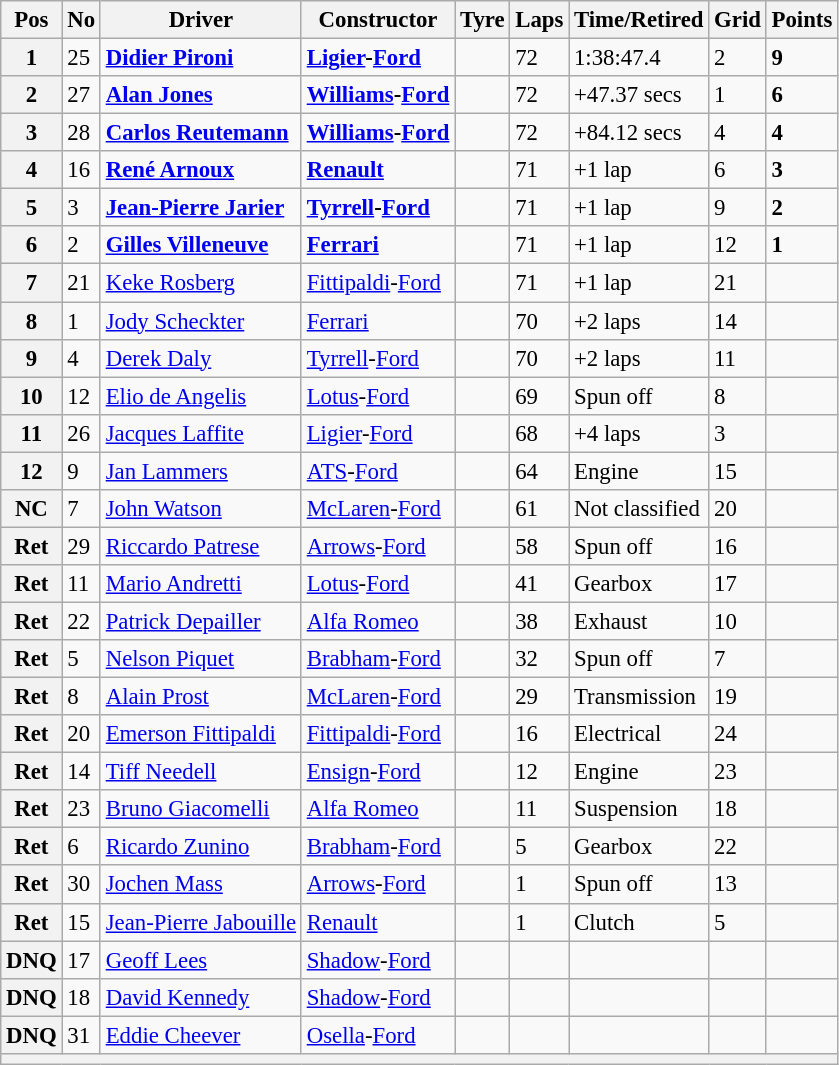<table class="wikitable" style="font-size: 95%;">
<tr>
<th>Pos</th>
<th>No</th>
<th>Driver</th>
<th>Constructor</th>
<th>Tyre</th>
<th>Laps</th>
<th>Time/Retired</th>
<th>Grid</th>
<th>Points</th>
</tr>
<tr>
<th>1</th>
<td>25</td>
<td> <strong><a href='#'>Didier Pironi</a></strong></td>
<td><strong><a href='#'>Ligier</a>-<a href='#'>Ford</a></strong></td>
<td></td>
<td>72</td>
<td>1:38:47.4</td>
<td>2</td>
<td><strong>9</strong></td>
</tr>
<tr>
<th>2</th>
<td>27</td>
<td> <strong><a href='#'>Alan Jones</a></strong></td>
<td><strong><a href='#'>Williams</a>-<a href='#'>Ford</a></strong></td>
<td></td>
<td>72</td>
<td>+47.37 secs</td>
<td>1</td>
<td><strong>6</strong></td>
</tr>
<tr>
<th>3</th>
<td>28</td>
<td> <strong><a href='#'>Carlos Reutemann</a></strong></td>
<td><strong><a href='#'>Williams</a>-<a href='#'>Ford</a></strong></td>
<td></td>
<td>72</td>
<td>+84.12 secs</td>
<td>4</td>
<td><strong>4</strong></td>
</tr>
<tr>
<th>4</th>
<td>16</td>
<td> <strong><a href='#'>René Arnoux</a></strong></td>
<td><strong><a href='#'>Renault</a></strong></td>
<td></td>
<td>71</td>
<td>+1 lap</td>
<td>6</td>
<td><strong>3</strong></td>
</tr>
<tr>
<th>5</th>
<td>3</td>
<td> <strong><a href='#'>Jean-Pierre Jarier</a></strong></td>
<td><strong><a href='#'>Tyrrell</a>-<a href='#'>Ford</a></strong></td>
<td></td>
<td>71</td>
<td>+1 lap</td>
<td>9</td>
<td><strong>2</strong></td>
</tr>
<tr>
<th>6</th>
<td>2</td>
<td> <strong><a href='#'>Gilles Villeneuve</a></strong></td>
<td><strong><a href='#'>Ferrari</a></strong></td>
<td></td>
<td>71</td>
<td>+1 lap</td>
<td>12</td>
<td><strong>1</strong></td>
</tr>
<tr>
<th>7</th>
<td>21</td>
<td> <a href='#'>Keke Rosberg</a></td>
<td><a href='#'>Fittipaldi</a>-<a href='#'>Ford</a></td>
<td></td>
<td>71</td>
<td>+1 lap</td>
<td>21</td>
<td></td>
</tr>
<tr>
<th>8</th>
<td>1</td>
<td> <a href='#'>Jody Scheckter</a></td>
<td><a href='#'>Ferrari</a></td>
<td></td>
<td>70</td>
<td>+2 laps</td>
<td>14</td>
<td></td>
</tr>
<tr>
<th>9</th>
<td>4</td>
<td> <a href='#'>Derek Daly</a></td>
<td><a href='#'>Tyrrell</a>-<a href='#'>Ford</a></td>
<td></td>
<td>70</td>
<td>+2 laps</td>
<td>11</td>
<td></td>
</tr>
<tr>
<th>10</th>
<td>12</td>
<td> <a href='#'>Elio de Angelis</a></td>
<td><a href='#'>Lotus</a>-<a href='#'>Ford</a></td>
<td></td>
<td>69</td>
<td>Spun off</td>
<td>8</td>
<td></td>
</tr>
<tr>
<th>11</th>
<td>26</td>
<td> <a href='#'>Jacques Laffite</a></td>
<td><a href='#'>Ligier</a>-<a href='#'>Ford</a></td>
<td></td>
<td>68</td>
<td>+4 laps</td>
<td>3</td>
<td></td>
</tr>
<tr>
<th>12</th>
<td>9</td>
<td> <a href='#'>Jan Lammers</a></td>
<td><a href='#'>ATS</a>-<a href='#'>Ford</a></td>
<td></td>
<td>64</td>
<td>Engine</td>
<td>15</td>
<td></td>
</tr>
<tr>
<th>NC</th>
<td>7</td>
<td> <a href='#'>John Watson</a></td>
<td><a href='#'>McLaren</a>-<a href='#'>Ford</a></td>
<td></td>
<td>61</td>
<td>Not classified</td>
<td>20</td>
<td></td>
</tr>
<tr>
<th>Ret</th>
<td>29</td>
<td> <a href='#'>Riccardo Patrese</a></td>
<td><a href='#'>Arrows</a>-<a href='#'>Ford</a></td>
<td></td>
<td>58</td>
<td>Spun off</td>
<td>16</td>
<td></td>
</tr>
<tr>
<th>Ret</th>
<td>11</td>
<td> <a href='#'>Mario Andretti</a></td>
<td><a href='#'>Lotus</a>-<a href='#'>Ford</a></td>
<td></td>
<td>41</td>
<td>Gearbox</td>
<td>17</td>
<td></td>
</tr>
<tr>
<th>Ret</th>
<td>22</td>
<td> <a href='#'>Patrick Depailler</a></td>
<td><a href='#'>Alfa Romeo</a></td>
<td></td>
<td>38</td>
<td>Exhaust</td>
<td>10</td>
<td></td>
</tr>
<tr>
<th>Ret</th>
<td>5</td>
<td> <a href='#'>Nelson Piquet</a></td>
<td><a href='#'>Brabham</a>-<a href='#'>Ford</a></td>
<td></td>
<td>32</td>
<td>Spun off</td>
<td>7</td>
<td></td>
</tr>
<tr>
<th>Ret</th>
<td>8</td>
<td> <a href='#'>Alain Prost</a></td>
<td><a href='#'>McLaren</a>-<a href='#'>Ford</a></td>
<td></td>
<td>29</td>
<td>Transmission</td>
<td>19</td>
<td></td>
</tr>
<tr>
<th>Ret</th>
<td>20</td>
<td> <a href='#'>Emerson Fittipaldi</a></td>
<td><a href='#'>Fittipaldi</a>-<a href='#'>Ford</a></td>
<td></td>
<td>16</td>
<td>Electrical</td>
<td>24</td>
<td></td>
</tr>
<tr>
<th>Ret</th>
<td>14</td>
<td> <a href='#'>Tiff Needell</a></td>
<td><a href='#'>Ensign</a>-<a href='#'>Ford</a></td>
<td></td>
<td>12</td>
<td>Engine</td>
<td>23</td>
<td></td>
</tr>
<tr>
<th>Ret</th>
<td>23</td>
<td> <a href='#'>Bruno Giacomelli</a></td>
<td><a href='#'>Alfa Romeo</a></td>
<td></td>
<td>11</td>
<td>Suspension</td>
<td>18</td>
<td></td>
</tr>
<tr>
<th>Ret</th>
<td>6</td>
<td> <a href='#'>Ricardo Zunino</a></td>
<td><a href='#'>Brabham</a>-<a href='#'>Ford</a></td>
<td></td>
<td>5</td>
<td>Gearbox</td>
<td>22</td>
<td></td>
</tr>
<tr>
<th>Ret</th>
<td>30</td>
<td> <a href='#'>Jochen Mass</a></td>
<td><a href='#'>Arrows</a>-<a href='#'>Ford</a></td>
<td></td>
<td>1</td>
<td>Spun off</td>
<td>13</td>
<td></td>
</tr>
<tr>
<th>Ret</th>
<td>15</td>
<td> <a href='#'>Jean-Pierre Jabouille</a></td>
<td><a href='#'>Renault</a></td>
<td></td>
<td>1</td>
<td>Clutch</td>
<td>5</td>
<td></td>
</tr>
<tr>
<th>DNQ</th>
<td>17</td>
<td> <a href='#'>Geoff Lees</a></td>
<td><a href='#'>Shadow</a>-<a href='#'>Ford</a></td>
<td></td>
<td></td>
<td></td>
<td></td>
<td></td>
</tr>
<tr>
<th>DNQ</th>
<td>18</td>
<td> <a href='#'>David Kennedy</a></td>
<td><a href='#'>Shadow</a>-<a href='#'>Ford</a></td>
<td></td>
<td></td>
<td></td>
<td></td>
<td></td>
</tr>
<tr>
<th>DNQ</th>
<td>31</td>
<td> <a href='#'>Eddie Cheever</a></td>
<td><a href='#'>Osella</a>-<a href='#'>Ford</a></td>
<td></td>
<td></td>
<td></td>
<td></td>
<td></td>
</tr>
<tr>
<th colspan="9"></th>
</tr>
</table>
